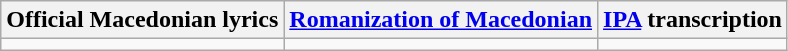<table class="wikitable">
<tr>
<th>Official Macedonian lyrics</th>
<th><a href='#'>Romanization of Macedonian</a></th>
<th><a href='#'>IPA</a> transcription</th>
</tr>
<tr style="vertical-align:top; white-space:nowrap;">
<td></td>
<td></td>
<td></td>
</tr>
</table>
